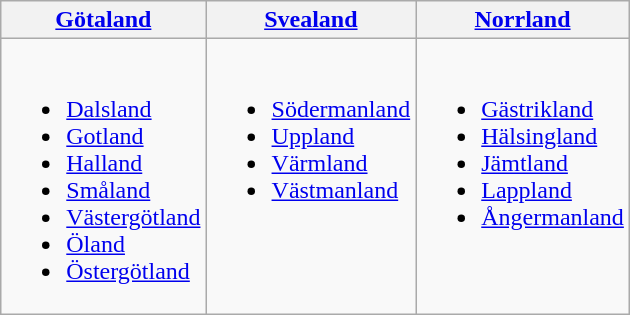<table class="wikitable">
<tr>
<th><a href='#'>Götaland</a></th>
<th><a href='#'>Svealand</a></th>
<th><a href='#'>Norrland</a></th>
</tr>
<tr>
<td valign="top"><br><ul><li><a href='#'>Dalsland</a></li><li><a href='#'>Gotland</a></li><li><a href='#'>Halland</a></li><li><a href='#'>Småland</a></li><li><a href='#'>Västergötland</a></li><li><a href='#'>Öland</a></li><li><a href='#'>Östergötland</a></li></ul></td>
<td valign="top"><br><ul><li><a href='#'>Södermanland</a></li><li><a href='#'>Uppland</a></li><li><a href='#'>Värmland</a></li><li><a href='#'>Västmanland</a></li></ul></td>
<td valign="top"><br><ul><li><a href='#'>Gästrikland</a></li><li><a href='#'>Hälsingland</a></li><li><a href='#'>Jämtland</a></li><li><a href='#'>Lappland</a></li><li><a href='#'>Ångermanland</a></li></ul></td>
</tr>
</table>
